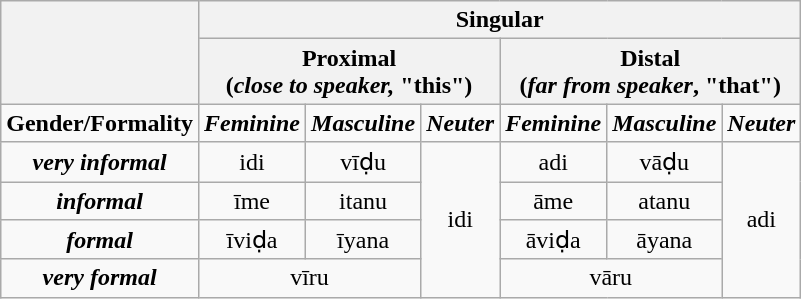<table class="wikitable" style="text-align:center">
<tr>
<th rowspan="2"></th>
<th colspan="6">Singular</th>
</tr>
<tr>
<th colspan="3">Proximal<br>(<em>close to speaker,</em> "this")</th>
<th colspan="3">Distal<br>(<em>far from speaker</em>, "that")</th>
</tr>
<tr>
<td><strong>Gender/Formality</strong></td>
<td><strong><em>Feminine</em></strong></td>
<td><strong><em>Masculine</em></strong></td>
<td><strong><em>Neuter</em></strong></td>
<td><strong><em>Feminine</em></strong></td>
<td><strong><em>Masculine</em></strong></td>
<td><strong><em>Neuter</em></strong></td>
</tr>
<tr>
<td><strong><em>very informal</em></strong></td>
<td>idi</td>
<td>vīḍu</td>
<td rowspan="4">idi</td>
<td>adi</td>
<td>vāḍu</td>
<td rowspan="4">adi</td>
</tr>
<tr>
<td><strong><em>informal</em></strong></td>
<td>īme</td>
<td>itanu</td>
<td>āme</td>
<td>atanu</td>
</tr>
<tr>
<td><strong><em>formal</em></strong></td>
<td>īviḍa</td>
<td>īyana</td>
<td>āviḍa</td>
<td>āyana</td>
</tr>
<tr>
<td><strong><em>very formal</em></strong></td>
<td colspan="2">vīru</td>
<td colspan="2">vāru</td>
</tr>
</table>
